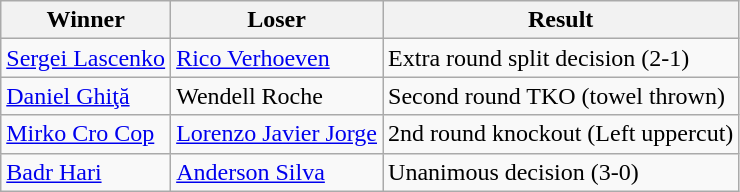<table class="wikitable">
<tr>
<th>Winner</th>
<th>Loser</th>
<th>Result</th>
</tr>
<tr>
<td> <a href='#'>Sergei Lascenko</a></td>
<td> <a href='#'>Rico Verhoeven</a></td>
<td>Extra round split decision (2-1)</td>
</tr>
<tr>
<td> <a href='#'>Daniel Ghiţă</a></td>
<td> Wendell Roche</td>
<td>Second round TKO (towel thrown)</td>
</tr>
<tr>
<td> <a href='#'>Mirko Cro Cop</a></td>
<td> <a href='#'>Lorenzo Javier Jorge</a></td>
<td>2nd round knockout (Left uppercut)</td>
</tr>
<tr>
<td> <a href='#'>Badr Hari</a></td>
<td> <a href='#'>Anderson Silva</a></td>
<td>Unanimous decision (3-0)</td>
</tr>
</table>
